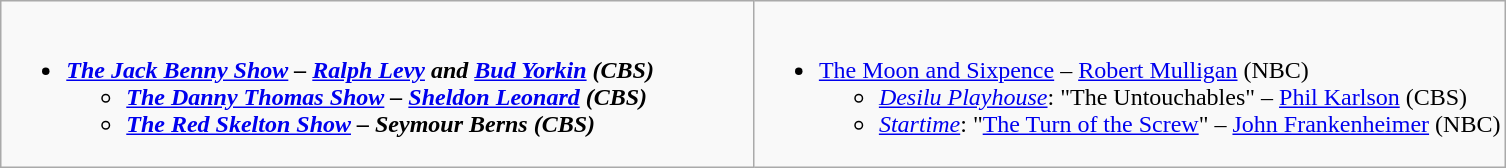<table class="wikitable">
<tr>
<td style="vertical-align:top;" width="50%"><br><ul><li><strong><em><a href='#'>The Jack Benny Show</a><em> – <a href='#'>Ralph Levy</a> and <a href='#'>Bud Yorkin</a> (CBS)<strong><ul><li></em><a href='#'>The Danny Thomas Show</a><em> – <a href='#'>Sheldon Leonard</a> (CBS)</li><li></em><a href='#'>The Red Skelton Show</a><em> – Seymour Berns (CBS)</li></ul></li></ul></td>
<td style="vertical-align:top;" width="50%"><br><ul><li></em></strong><a href='#'>The Moon and Sixpence</a></em> – <a href='#'>Robert Mulligan</a> (NBC)</strong><ul><li><em><a href='#'>Desilu Playhouse</a></em>: "The Untouchables" – <a href='#'>Phil Karlson</a> (CBS)</li><li><em><a href='#'>Startime</a></em>: "<a href='#'>The Turn of the Screw</a>" – <a href='#'>John Frankenheimer</a> (NBC)</li></ul></li></ul></td>
</tr>
</table>
